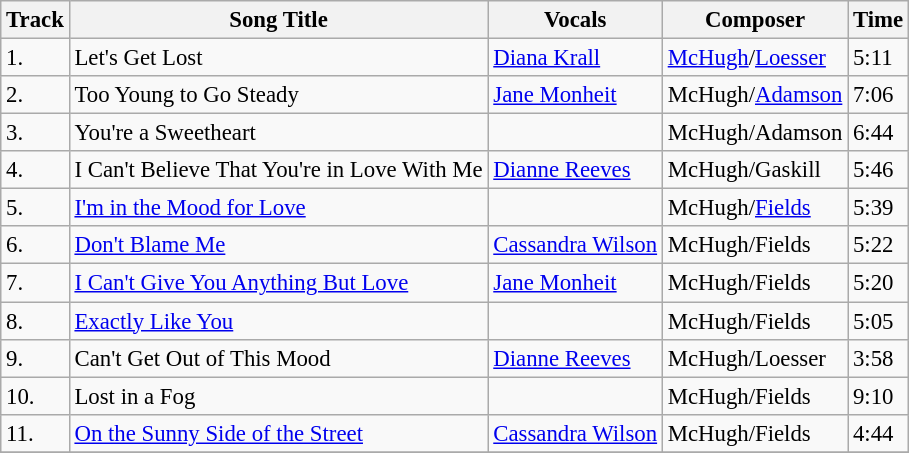<table class="wikitable" style="font-size:95%;">
<tr>
<th>Track</th>
<th>Song Title</th>
<th>Vocals</th>
<th>Composer</th>
<th>Time</th>
</tr>
<tr>
<td>1.</td>
<td>Let's Get Lost</td>
<td><a href='#'>Diana Krall</a></td>
<td><a href='#'>McHugh</a>/<a href='#'>Loesser</a></td>
<td>5:11</td>
</tr>
<tr>
<td>2.</td>
<td>Too Young to Go Steady</td>
<td><a href='#'>Jane Monheit</a></td>
<td>McHugh/<a href='#'>Adamson</a></td>
<td>7:06</td>
</tr>
<tr>
<td>3.</td>
<td>You're a Sweetheart</td>
<td></td>
<td>McHugh/Adamson</td>
<td>6:44</td>
</tr>
<tr>
<td>4.</td>
<td>I Can't Believe That You're in Love With Me</td>
<td><a href='#'>Dianne Reeves</a></td>
<td>McHugh/Gaskill</td>
<td>5:46</td>
</tr>
<tr>
<td>5.</td>
<td><a href='#'>I'm in the Mood for Love</a></td>
<td></td>
<td>McHugh/<a href='#'>Fields</a></td>
<td>5:39</td>
</tr>
<tr>
<td>6.</td>
<td><a href='#'>Don't Blame Me</a></td>
<td><a href='#'>Cassandra Wilson</a></td>
<td>McHugh/Fields</td>
<td>5:22</td>
</tr>
<tr>
<td>7.</td>
<td><a href='#'>I Can't Give You Anything But Love</a></td>
<td><a href='#'>Jane Monheit</a></td>
<td>McHugh/Fields</td>
<td>5:20</td>
</tr>
<tr>
<td>8.</td>
<td><a href='#'>Exactly Like You</a></td>
<td></td>
<td>McHugh/Fields</td>
<td>5:05</td>
</tr>
<tr>
<td>9.</td>
<td>Can't Get Out of This Mood</td>
<td><a href='#'>Dianne Reeves</a></td>
<td>McHugh/Loesser</td>
<td>3:58</td>
</tr>
<tr>
<td>10.</td>
<td>Lost in a Fog</td>
<td></td>
<td>McHugh/Fields</td>
<td>9:10</td>
</tr>
<tr>
<td>11.</td>
<td><a href='#'>On the Sunny Side of the Street</a></td>
<td><a href='#'>Cassandra Wilson</a></td>
<td>McHugh/Fields</td>
<td>4:44</td>
</tr>
<tr>
</tr>
</table>
